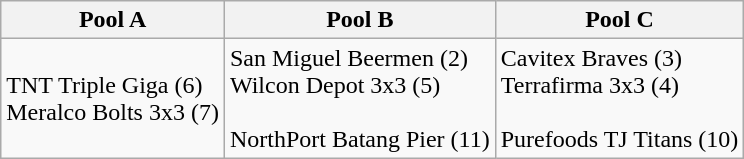<table class=wikitable>
<tr>
<th>Pool A</th>
<th>Pool B</th>
<th>Pool C</th>
</tr>
<tr valign=top>
<td> <br> TNT Triple Giga (6) <br> Meralco Bolts 3x3 (7)</td>
<td>San Miguel Beermen (2) <br> Wilcon Depot 3x3 (5) <br>  <br> NorthPort Batang Pier (11)</td>
<td>Cavitex Braves (3) <br> Terrafirma 3x3 (4) <br>  <br> Purefoods TJ Titans (10)</td>
</tr>
</table>
